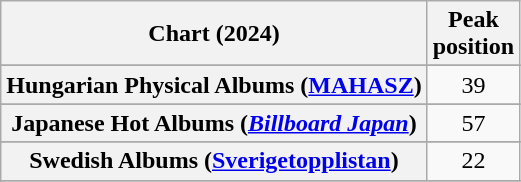<table class="wikitable sortable plainrowheaders" style="text-align:center">
<tr>
<th scope="col">Chart (2024)</th>
<th scope="col">Peak<br>position</th>
</tr>
<tr>
</tr>
<tr>
</tr>
<tr>
</tr>
<tr>
</tr>
<tr>
</tr>
<tr>
<th scope="row">Hungarian Physical Albums (<a href='#'>MAHASZ</a>)</th>
<td>39</td>
</tr>
<tr>
</tr>
<tr>
<th scope="row">Japanese Hot Albums (<em><a href='#'>Billboard Japan</a></em>)</th>
<td>57</td>
</tr>
<tr>
</tr>
<tr>
</tr>
<tr>
<th scope="row">Swedish Albums (<a href='#'>Sverigetopplistan</a>)</th>
<td>22</td>
</tr>
<tr>
</tr>
<tr>
</tr>
<tr>
</tr>
<tr>
</tr>
</table>
